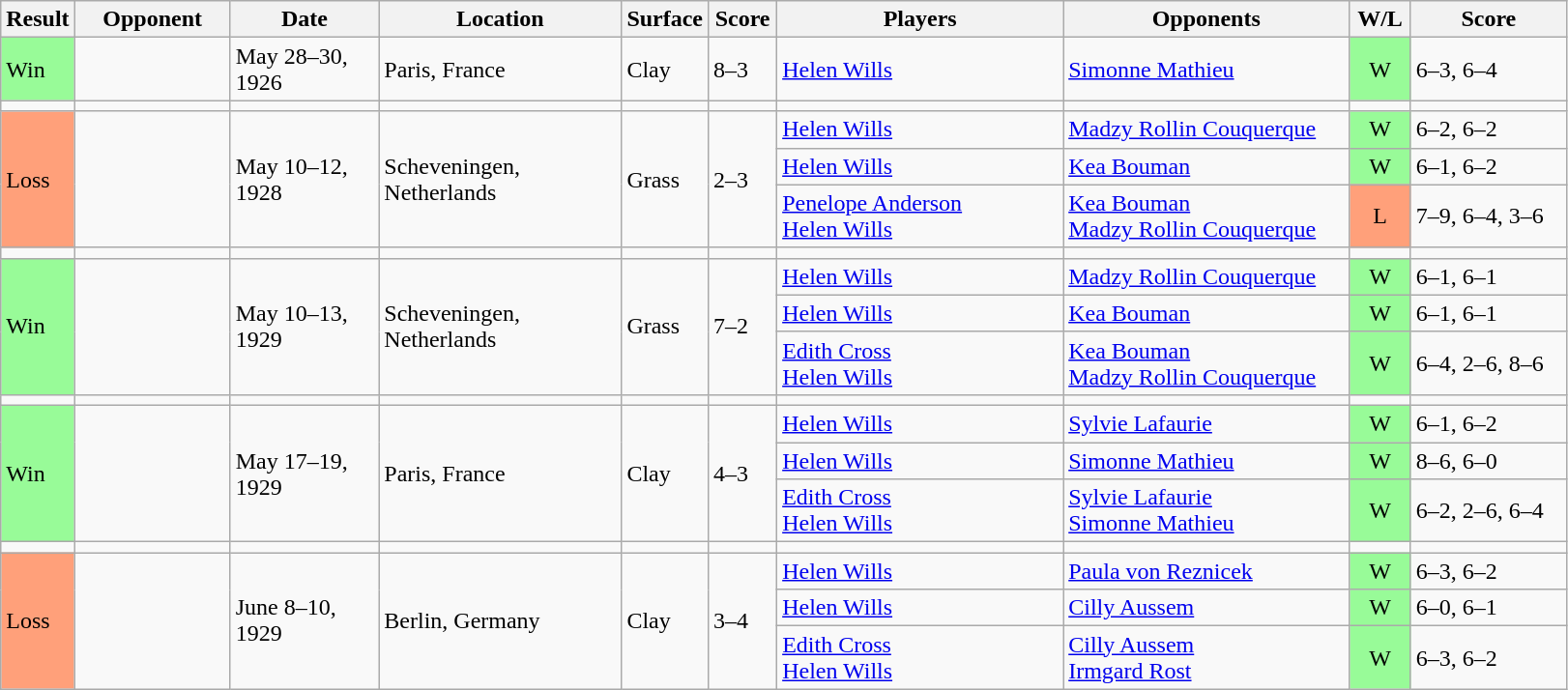<table class="sortable wikitable">
<tr>
<th style="width:40px">Result</th>
<th style="width:100px">Opponent</th>
<th style="width:95px">Date</th>
<th style="width:160px">Location</th>
<th style="width:40px">Surface</th>
<th style="width:40px" class="unsortable">Score</th>
<th style="width:190px">Players</th>
<th style="width:190px">Opponents</th>
<th style="width:35px" class="unsortable">W/L</th>
<th style="width:100px" class="unsortable">Score</th>
</tr>
<tr>
<td style="background:#98fb98;">Win</td>
<td> </td>
<td>May 28–30, 1926</td>
<td>Paris, France</td>
<td>Clay</td>
<td>8–3</td>
<td> <a href='#'>Helen Wills</a></td>
<td> <a href='#'>Simonne Mathieu</a></td>
<td style="text-align:center; background:#98fb98;">W</td>
<td>6–3, 6–4</td>
</tr>
<tr>
<td></td>
<td></td>
<td></td>
<td></td>
<td></td>
<td></td>
<td></td>
<td></td>
<td></td>
<td></td>
</tr>
<tr>
<td rowspan=3 style="background:#ffa07a;">Loss</td>
<td rowspan=3></td>
<td rowspan=3>May 10–12, 1928</td>
<td rowspan=3>Scheveningen, Netherlands</td>
<td rowspan=3>Grass</td>
<td rowspan=3>2–3</td>
<td> <a href='#'>Helen Wills</a></td>
<td> <a href='#'>Madzy Rollin Couquerque </a></td>
<td style="text-align:center; background:#98fb98;">W</td>
<td>6–2, 6–2</td>
</tr>
<tr>
<td> <a href='#'>Helen Wills</a></td>
<td> <a href='#'>Kea Bouman</a></td>
<td style="text-align:center; background:#98fb98;">W</td>
<td>6–1, 6–2</td>
</tr>
<tr>
<td> <a href='#'>Penelope Anderson</a> <br>  <a href='#'>Helen Wills</a></td>
<td> <a href='#'>Kea Bouman</a> <br>  <a href='#'>Madzy Rollin Couquerque</a></td>
<td style="text-align:center; background:#ffa07a;">L</td>
<td>7–9, 6–4, 3–6</td>
</tr>
<tr>
<td></td>
<td></td>
<td></td>
<td></td>
<td></td>
<td></td>
<td></td>
<td></td>
<td></td>
<td></td>
</tr>
<tr>
<td rowspan=3 style="background:#98fb98;">Win</td>
<td rowspan=3> </td>
<td rowspan=3>May 10–13, 1929</td>
<td rowspan=3>Scheveningen, Netherlands</td>
<td rowspan=3>Grass</td>
<td rowspan=3>7–2</td>
<td> <a href='#'>Helen Wills</a></td>
<td> <a href='#'>Madzy Rollin Couquerque</a></td>
<td style="text-align:center; background:#98fb98;">W</td>
<td>6–1, 6–1</td>
</tr>
<tr>
<td> <a href='#'>Helen Wills</a></td>
<td> <a href='#'>Kea Bouman</a></td>
<td style="text-align:center; background:#98fb98;">W</td>
<td>6–1, 6–1</td>
</tr>
<tr>
<td> <a href='#'>Edith Cross</a> <br>  <a href='#'>Helen Wills</a></td>
<td> <a href='#'>Kea Bouman</a> <br>  <a href='#'>Madzy Rollin Couquerque</a></td>
<td style="text-align:center; background:#98fb98;">W</td>
<td>6–4, 2–6, 8–6</td>
</tr>
<tr>
<td></td>
<td></td>
<td></td>
<td></td>
<td></td>
<td></td>
<td></td>
<td></td>
<td></td>
<td></td>
</tr>
<tr>
<td rowspan=3 style="background:#98fb98;">Win</td>
<td rowspan=3> </td>
<td rowspan=3>May 17–19, 1929</td>
<td rowspan=3>Paris, France</td>
<td rowspan=3>Clay</td>
<td rowspan=3>4–3</td>
<td> <a href='#'>Helen Wills</a></td>
<td> <a href='#'>Sylvie Lafaurie</a></td>
<td style="text-align:center; background:#98fb98;">W</td>
<td>6–1, 6–2</td>
</tr>
<tr>
<td> <a href='#'>Helen Wills</a></td>
<td> <a href='#'>Simonne Mathieu</a></td>
<td style="text-align:center; background:#98fb98;">W</td>
<td>8–6, 6–0</td>
</tr>
<tr>
<td> <a href='#'>Edith Cross</a> <br>  <a href='#'>Helen Wills</a></td>
<td> <a href='#'>Sylvie Lafaurie</a> <br>  <a href='#'>Simonne Mathieu</a></td>
<td style="text-align:center; background:#98fb98;">W</td>
<td>6–2, 2–6, 6–4</td>
</tr>
<tr>
<td></td>
<td></td>
<td></td>
<td></td>
<td></td>
<td></td>
<td></td>
<td></td>
<td></td>
<td></td>
</tr>
<tr>
<td rowspan=3 style="background:#ffa07a;">Loss</td>
<td rowspan=3> </td>
<td rowspan=3>June 8–10, 1929</td>
<td rowspan=3>Berlin, Germany</td>
<td rowspan=3>Clay</td>
<td rowspan=3>3–4</td>
<td> <a href='#'>Helen Wills</a></td>
<td> <a href='#'>Paula von Reznicek</a></td>
<td style="text-align:center; background:#98fb98;">W</td>
<td>6–3, 6–2</td>
</tr>
<tr>
<td> <a href='#'>Helen Wills</a></td>
<td> <a href='#'>Cilly Aussem</a></td>
<td style="text-align:center; background:#98fb98;">W</td>
<td>6–0, 6–1</td>
</tr>
<tr>
<td> <a href='#'>Edith Cross</a> <br>  <a href='#'>Helen Wills</a></td>
<td> <a href='#'>Cilly Aussem</a> <br>  <a href='#'>Irmgard Rost</a></td>
<td style="text-align:center; background:#98fb98;">W</td>
<td>6–3, 6–2</td>
</tr>
</table>
